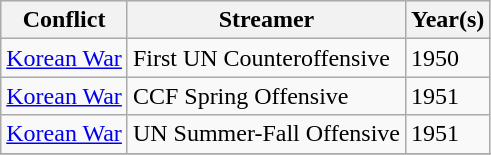<table class="wikitable" align="left">
<tr bgcolor="#efefef">
<th>Conflict</th>
<th>Streamer</th>
<th>Year(s)</th>
</tr>
<tr>
<td><a href='#'>Korean War</a></td>
<td>First UN Counteroffensive</td>
<td>1950</td>
</tr>
<tr>
<td><a href='#'>Korean War</a></td>
<td>CCF Spring Offensive</td>
<td>1951</td>
</tr>
<tr>
<td><a href='#'>Korean War</a></td>
<td>UN Summer-Fall Offensive</td>
<td>1951</td>
</tr>
<tr>
</tr>
</table>
